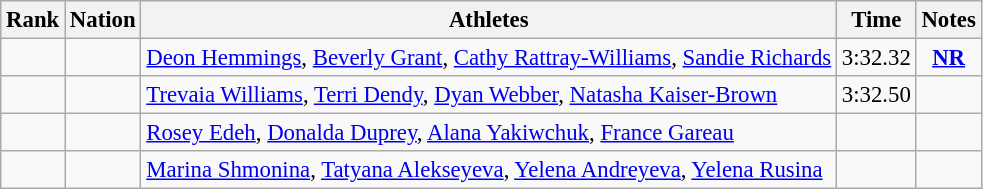<table class="wikitable sortable" style="text-align:center; font-size:95%">
<tr>
<th>Rank</th>
<th>Nation</th>
<th>Athletes</th>
<th>Time</th>
<th>Notes</th>
</tr>
<tr>
<td></td>
<td align=left></td>
<td align=left><a href='#'>Deon Hemmings</a>, <a href='#'>Beverly Grant</a>, <a href='#'>Cathy Rattray-Williams</a>, <a href='#'>Sandie Richards</a></td>
<td>3:32.32</td>
<td><strong><a href='#'>NR</a></strong></td>
</tr>
<tr>
<td></td>
<td align=left></td>
<td align=left><a href='#'>Trevaia Williams</a>, <a href='#'>Terri Dendy</a>, <a href='#'>Dyan Webber</a>, <a href='#'>Natasha Kaiser-Brown</a></td>
<td>3:32.50</td>
<td></td>
</tr>
<tr>
<td></td>
<td align=left></td>
<td align=left><a href='#'>Rosey Edeh</a>, <a href='#'>Donalda Duprey</a>, <a href='#'>Alana Yakiwchuk</a>, <a href='#'>France Gareau</a></td>
<td></td>
<td></td>
</tr>
<tr>
<td></td>
<td align=left></td>
<td align=left><a href='#'>Marina Shmonina</a>, <a href='#'>Tatyana Alekseyeva</a>, <a href='#'>Yelena Andreyeva</a>, <a href='#'>Yelena Rusina</a></td>
<td></td>
<td></td>
</tr>
</table>
